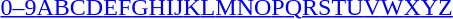<table id="toc" class="toc" summary="Class">
<tr>
<th></th>
</tr>
<tr>
<td style="text-align:center;"><a href='#'>0–9</a><a href='#'>A</a><a href='#'>B</a><a href='#'>C</a><a href='#'>D</a><a href='#'>E</a><a href='#'>F</a><a href='#'>G</a><a href='#'>H</a><a href='#'>I</a><a href='#'>J</a><a href='#'>K</a><a href='#'>L</a><a href='#'>M</a><a href='#'>N</a><a href='#'>O</a><a href='#'>P</a><a href='#'>Q</a><a href='#'>R</a><a href='#'>S</a><a href='#'>T</a><a href='#'>U</a><a href='#'>V</a><a href='#'>W</a><a href='#'>X</a><a href='#'>Y</a><a href='#'>Z</a></td>
</tr>
</table>
